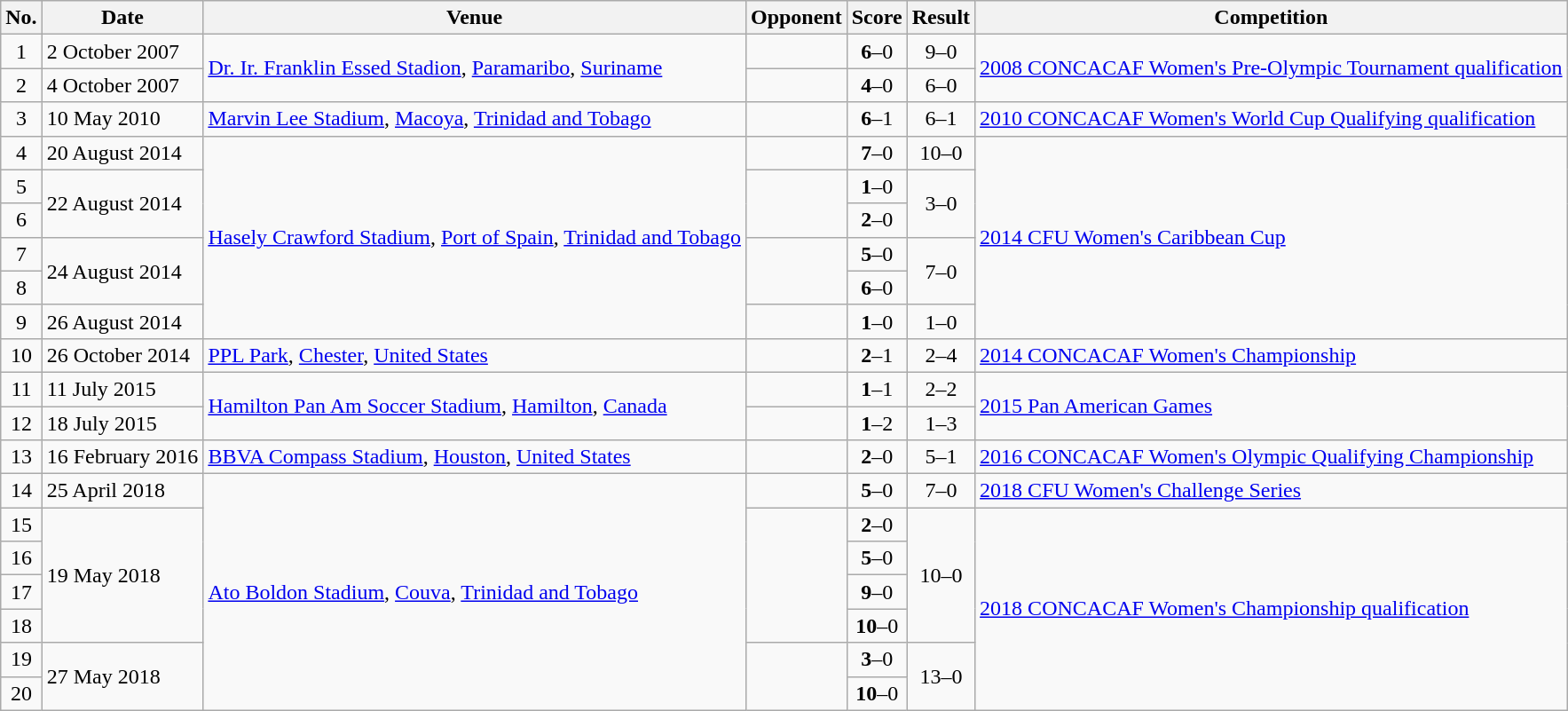<table class="wikitable">
<tr>
<th>No.</th>
<th>Date</th>
<th>Venue</th>
<th>Opponent</th>
<th>Score</th>
<th>Result</th>
<th>Competition</th>
</tr>
<tr>
<td style="text-align:center;">1</td>
<td>2 October 2007</td>
<td rowspan=2><a href='#'>Dr. Ir. Franklin Essed Stadion</a>, <a href='#'>Paramaribo</a>, <a href='#'>Suriname</a></td>
<td></td>
<td style="text-align:center;"><strong>6</strong>–0</td>
<td style="text-align:center;">9–0</td>
<td rowspan=2><a href='#'>2008 CONCACAF Women's Pre-Olympic Tournament qualification</a></td>
</tr>
<tr>
<td style="text-align:center;">2</td>
<td>4 October 2007</td>
<td></td>
<td style="text-align:center;"><strong>4</strong>–0</td>
<td style="text-align:center;">6–0</td>
</tr>
<tr>
<td style="text-align:center;">3</td>
<td>10 May 2010</td>
<td><a href='#'>Marvin Lee Stadium</a>, <a href='#'>Macoya</a>, <a href='#'>Trinidad and Tobago</a></td>
<td></td>
<td style="text-align:center;"><strong>6</strong>–1</td>
<td style="text-align:center;">6–1</td>
<td><a href='#'>2010 CONCACAF Women's World Cup Qualifying qualification</a></td>
</tr>
<tr>
<td style="text-align:center;">4</td>
<td>20 August 2014</td>
<td rowspan=6><a href='#'>Hasely Crawford Stadium</a>, <a href='#'>Port of Spain</a>, <a href='#'>Trinidad and Tobago</a></td>
<td></td>
<td style="text-align:center;"><strong>7</strong>–0</td>
<td style="text-align:center;">10–0</td>
<td rowspan=6><a href='#'>2014 CFU Women's Caribbean Cup</a></td>
</tr>
<tr>
<td style="text-align:center;">5</td>
<td rowspan=2>22 August 2014</td>
<td rowspan=2></td>
<td style="text-align:center;"><strong>1</strong>–0</td>
<td rowspan=2 style="text-align:center;">3–0</td>
</tr>
<tr>
<td style="text-align:center;">6</td>
<td style="text-align:center;"><strong>2</strong>–0</td>
</tr>
<tr>
<td style="text-align:center;">7</td>
<td rowspan=2>24 August 2014</td>
<td rowspan=2></td>
<td style="text-align:center;"><strong>5</strong>–0</td>
<td rowspan=2 style="text-align:center;">7–0</td>
</tr>
<tr style="text-align:center;">
<td>8</td>
<td><strong>6</strong>–0</td>
</tr>
<tr>
<td style="text-align:center;">9</td>
<td>26 August 2014</td>
<td></td>
<td style="text-align:center;"><strong>1</strong>–0</td>
<td style="text-align:center;">1–0</td>
</tr>
<tr>
<td style="text-align:center;">10</td>
<td>26 October 2014</td>
<td><a href='#'>PPL Park</a>, <a href='#'>Chester</a>, <a href='#'>United States</a></td>
<td></td>
<td style="text-align:center;"><strong>2</strong>–1</td>
<td style="text-align:center;">2–4</td>
<td><a href='#'>2014 CONCACAF Women's Championship</a></td>
</tr>
<tr>
<td style="text-align:center;">11</td>
<td>11 July 2015</td>
<td rowspan=2><a href='#'>Hamilton Pan Am Soccer Stadium</a>, <a href='#'>Hamilton</a>, <a href='#'>Canada</a></td>
<td></td>
<td style="text-align:center;"><strong>1</strong>–1</td>
<td style="text-align:center;">2–2</td>
<td rowspan=2><a href='#'>2015 Pan American Games</a></td>
</tr>
<tr>
<td style="text-align:center;">12</td>
<td>18 July 2015</td>
<td></td>
<td style="text-align:center;"><strong>1</strong>–2</td>
<td style="text-align:center;">1–3</td>
</tr>
<tr>
<td style="text-align:center;">13</td>
<td>16 February 2016</td>
<td><a href='#'>BBVA Compass Stadium</a>, <a href='#'>Houston</a>, <a href='#'>United States</a></td>
<td></td>
<td style="text-align:center;"><strong>2</strong>–0</td>
<td style="text-align:center;">5–1</td>
<td><a href='#'>2016 CONCACAF Women's Olympic Qualifying Championship</a></td>
</tr>
<tr>
<td style="text-align:center;">14</td>
<td>25 April 2018</td>
<td rowspan=7><a href='#'>Ato Boldon Stadium</a>, <a href='#'>Couva</a>, <a href='#'>Trinidad and Tobago</a></td>
<td></td>
<td style="text-align:center;"><strong>5</strong>–0</td>
<td style="text-align:center;">7–0</td>
<td><a href='#'>2018 CFU Women's Challenge Series</a></td>
</tr>
<tr>
<td style="text-align:center;">15</td>
<td rowspan=4>19 May 2018</td>
<td rowspan=4></td>
<td style="text-align:center;"><strong>2</strong>–0</td>
<td rowspan=4 style="text-align:center;">10–0</td>
<td rowspan=6><a href='#'>2018 CONCACAF Women's Championship qualification</a></td>
</tr>
<tr style="text-align:center;">
<td>16</td>
<td><strong>5</strong>–0</td>
</tr>
<tr style="text-align:center;">
<td>17</td>
<td><strong>9</strong>–0</td>
</tr>
<tr style="text-align:center;">
<td>18</td>
<td><strong>10</strong>–0</td>
</tr>
<tr>
<td style="text-align:center;">19</td>
<td rowspan=2>27 May 2018</td>
<td rowspan=2></td>
<td style="text-align:center;"><strong>3</strong>–0</td>
<td rowspan=2 style="text-align:center;">13–0</td>
</tr>
<tr style="text-align:center;">
<td>20</td>
<td><strong>10</strong>–0</td>
</tr>
</table>
